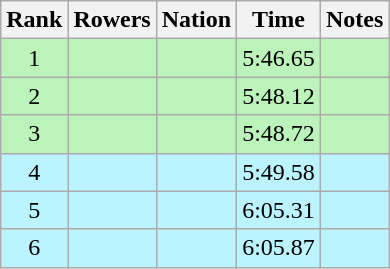<table class="wikitable sortable" style="text-align:center">
<tr>
<th>Rank</th>
<th>Rowers</th>
<th>Nation</th>
<th>Time</th>
<th>Notes</th>
</tr>
<tr bgcolor=bbf3bb>
<td>1</td>
<td align=left data-sort-value="Hajek, Andreas"></td>
<td align=left></td>
<td>5:46.65</td>
<td></td>
</tr>
<tr bgcolor=bbf3bb>
<td>2</td>
<td align=left data-sort-value="Bodenmann, Ueli"></td>
<td align=left></td>
<td>5:48.12</td>
<td></td>
</tr>
<tr bgcolor=bbf3bb>
<td>3</td>
<td align=left data-sort-value="Di Giovanni, Fiorenzo"></td>
<td align=left></td>
<td>5:48.72</td>
<td></td>
</tr>
<tr bgcolor=bbf3ff>
<td>4</td>
<td align=left data-sort-value="Dosenko, Valeriy"></td>
<td align=left></td>
<td>5:49.58</td>
<td></td>
</tr>
<tr bgcolor=bbf3ff>
<td>5</td>
<td align=left data-sort-value="Gawkowski, Marek"></td>
<td align=left></td>
<td>6:05.31</td>
<td></td>
</tr>
<tr bgcolor=bbf3ff>
<td>6</td>
<td align=left data-sort-value="Crois, Dirk"></td>
<td align=left></td>
<td>6:05.87</td>
<td></td>
</tr>
</table>
